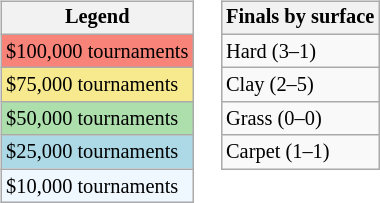<table>
<tr valign=top>
<td><br><table class="wikitable" style="font-size:85%;">
<tr>
<th>Legend</th>
</tr>
<tr style="background:#f88379;">
<td>$100,000 tournaments</td>
</tr>
<tr style="background:#f7e98e;">
<td>$75,000 tournaments</td>
</tr>
<tr style="background:#addfad;">
<td>$50,000 tournaments</td>
</tr>
<tr style="background:lightblue;">
<td>$25,000 tournaments</td>
</tr>
<tr style="background:#f0f8ff;">
<td>$10,000 tournaments</td>
</tr>
</table>
</td>
<td><br><table class="wikitable" style="font-size:85%;">
<tr>
<th>Finals by surface</th>
</tr>
<tr>
<td>Hard (3–1)</td>
</tr>
<tr>
<td>Clay (2–5)</td>
</tr>
<tr>
<td>Grass (0–0)</td>
</tr>
<tr>
<td>Carpet (1–1)</td>
</tr>
</table>
</td>
</tr>
</table>
